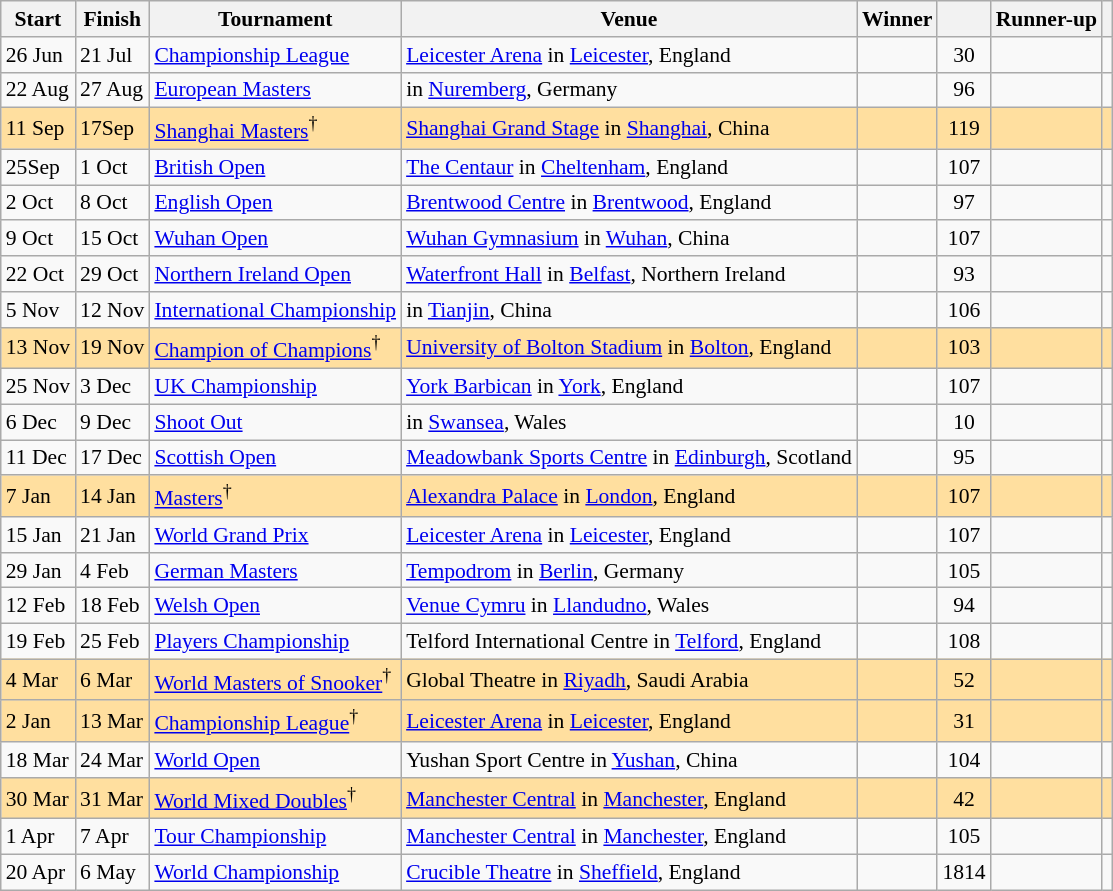<table class="wikitable" style="font-size: 90%">
<tr>
<th>Start</th>
<th>Finish</th>
<th>Tournament</th>
<th>Venue</th>
<th>Winner</th>
<th></th>
<th>Runner-up</th>
<th></th>
</tr>
<tr>
<td>26 Jun</td>
<td>21 Jul</td>
<td><a href='#'>Championship League</a></td>
<td><a href='#'>Leicester Arena</a> in <a href='#'>Leicester</a>, England</td>
<td></td>
<td style="text-align:center;">30</td>
<td></td>
<td style="text-align:center;"></td>
</tr>
<tr>
<td>22 Aug</td>
<td>27 Aug</td>
<td><a href='#'>European Masters</a></td>
<td> in <a href='#'>Nuremberg</a>, Germany</td>
<td></td>
<td style="text-align:center;">96</td>
<td></td>
<td style="text-align:center;"></td>
</tr>
<tr style="background:#ffdf9f;">
<td>11 Sep</td>
<td>17Sep</td>
<td><a href='#'>Shanghai Masters</a><sup>†</sup></td>
<td><a href='#'>Shanghai Grand Stage</a> in <a href='#'>Shanghai</a>, China</td>
<td></td>
<td style="text-align:center;">119</td>
<td></td>
<td style="text-align:center;"></td>
</tr>
<tr>
<td>25Sep</td>
<td>1 Oct</td>
<td><a href='#'>British Open</a></td>
<td><a href='#'>The Centaur</a> in <a href='#'>Cheltenham</a>, England</td>
<td></td>
<td style="text-align:center;">107</td>
<td></td>
<td style="text-align:center;"></td>
</tr>
<tr>
<td>2 Oct</td>
<td>8 Oct</td>
<td><a href='#'>English Open</a></td>
<td><a href='#'>Brentwood Centre</a> in <a href='#'>Brentwood</a>, England</td>
<td></td>
<td style="text-align:center;">97</td>
<td></td>
<td style="text-align:center;"></td>
</tr>
<tr>
<td>9 Oct</td>
<td>15 Oct</td>
<td><a href='#'>Wuhan Open</a></td>
<td><a href='#'>Wuhan Gymnasium</a> in <a href='#'>Wuhan</a>, China</td>
<td></td>
<td style="text-align:center;">107</td>
<td></td>
<td style="text-align:center;"></td>
</tr>
<tr>
<td>22 Oct</td>
<td>29 Oct</td>
<td><a href='#'>Northern Ireland Open</a></td>
<td><a href='#'>Waterfront Hall</a> in <a href='#'>Belfast</a>, Northern Ireland</td>
<td></td>
<td style="text-align:center;">93</td>
<td></td>
<td style="text-align:center;"></td>
</tr>
<tr>
<td>5 Nov</td>
<td>12 Nov</td>
<td><a href='#'>International Championship</a></td>
<td> in <a href='#'>Tianjin</a>, China</td>
<td></td>
<td style="text-align:center;">106</td>
<td></td>
<td style="text-align:center;"></td>
</tr>
<tr style="background:#ffdf9f;">
<td>13 Nov</td>
<td>19 Nov</td>
<td><a href='#'>Champion of Champions</a><sup>†</sup></td>
<td><a href='#'>University of Bolton Stadium</a> in <a href='#'>Bolton</a>, England</td>
<td></td>
<td style="text-align:center;">103</td>
<td></td>
<td style="text-align:center;"></td>
</tr>
<tr>
<td>25 Nov</td>
<td>3 Dec</td>
<td><a href='#'>UK Championship</a></td>
<td><a href='#'>York Barbican</a> in <a href='#'>York</a>, England</td>
<td></td>
<td style="text-align:center;">107</td>
<td></td>
<td style="text-align:center;"></td>
</tr>
<tr>
<td>6 Dec</td>
<td>9 Dec</td>
<td><a href='#'>Shoot Out</a></td>
<td> in <a href='#'>Swansea</a>, Wales</td>
<td></td>
<td style="text-align:center;">10</td>
<td></td>
<td style="text-align:center;"></td>
</tr>
<tr>
<td>11 Dec</td>
<td>17 Dec</td>
<td><a href='#'>Scottish Open</a></td>
<td><a href='#'>Meadowbank Sports Centre</a> in <a href='#'>Edinburgh</a>, Scotland</td>
<td></td>
<td style="text-align:center;">95</td>
<td></td>
<td style="text-align:center;"></td>
</tr>
<tr style="background:#ffdf9f;">
<td>7 Jan</td>
<td>14 Jan</td>
<td><a href='#'>Masters</a><sup>†</sup></td>
<td><a href='#'>Alexandra Palace</a> in <a href='#'>London</a>, England</td>
<td></td>
<td style="text-align:center;">107</td>
<td></td>
<td style="text-align:center;"></td>
</tr>
<tr>
<td>15 Jan</td>
<td>21 Jan</td>
<td><a href='#'>World Grand Prix</a></td>
<td><a href='#'>Leicester Arena</a> in <a href='#'>Leicester</a>, England</td>
<td></td>
<td style="text-align:center;">107</td>
<td></td>
<td style="text-align:center;"></td>
</tr>
<tr>
<td>29 Jan</td>
<td>4 Feb</td>
<td><a href='#'>German Masters</a></td>
<td><a href='#'>Tempodrom</a> in <a href='#'>Berlin</a>, Germany</td>
<td></td>
<td style="text-align:center;">105</td>
<td></td>
<td style="text-align:center;"></td>
</tr>
<tr>
<td>12 Feb</td>
<td>18 Feb</td>
<td><a href='#'>Welsh Open</a></td>
<td><a href='#'>Venue Cymru</a> in <a href='#'>Llandudno</a>, Wales</td>
<td></td>
<td style="text-align:center;">94</td>
<td></td>
<td style="text-align:center;"></td>
</tr>
<tr>
<td>19 Feb</td>
<td>25 Feb</td>
<td><a href='#'>Players Championship</a></td>
<td>Telford International Centre in <a href='#'>Telford</a>, England</td>
<td></td>
<td style="text-align:center;">108</td>
<td></td>
<td style="text-align:center;"></td>
</tr>
<tr style="background:#ffdf9f;">
<td>4 Mar</td>
<td>6 Mar</td>
<td><a href='#'>World Masters of Snooker</a><sup>†</sup></td>
<td>Global Theatre in <a href='#'>Riyadh</a>, Saudi Arabia</td>
<td></td>
<td style="text-align:center;">52</td>
<td></td>
<td style="text-align:center;"></td>
</tr>
<tr style="background:#ffdf9f;">
<td>2 Jan</td>
<td>13 Mar</td>
<td><a href='#'>Championship League</a><sup>†</sup></td>
<td><a href='#'>Leicester Arena</a> in <a href='#'>Leicester</a>, England</td>
<td></td>
<td style="text-align:center;">31</td>
<td></td>
<td style="text-align:center;"></td>
</tr>
<tr>
<td>18 Mar</td>
<td>24 Mar</td>
<td><a href='#'>World Open</a></td>
<td>Yushan Sport Centre in <a href='#'>Yushan</a>, China</td>
<td></td>
<td style="text-align:center;">104</td>
<td></td>
<td style="text-align:center;"></td>
</tr>
<tr style="background:#ffdf9f;">
<td>30 Mar</td>
<td>31 Mar</td>
<td><a href='#'>World Mixed Doubles</a><sup>†</sup></td>
<td><a href='#'>Manchester Central</a> in <a href='#'>Manchester</a>, England</td>
<td><br></td>
<td style="text-align:center;">42</td>
<td><br></td>
<td style="text-align:center;"></td>
</tr>
<tr>
<td>1 Apr</td>
<td>7 Apr</td>
<td><a href='#'>Tour Championship</a></td>
<td><a href='#'>Manchester Central</a> in <a href='#'>Manchester</a>, England</td>
<td></td>
<td style="text-align:center;">105</td>
<td></td>
<td style="text-align:center;"></td>
</tr>
<tr>
<td>20 Apr</td>
<td>6 May</td>
<td><a href='#'>World Championship</a></td>
<td><a href='#'>Crucible Theatre</a> in <a href='#'>Sheffield</a>, England</td>
<td></td>
<td style="text-align:center;">1814</td>
<td></td>
<td style="text-align:center;"></td>
</tr>
</table>
